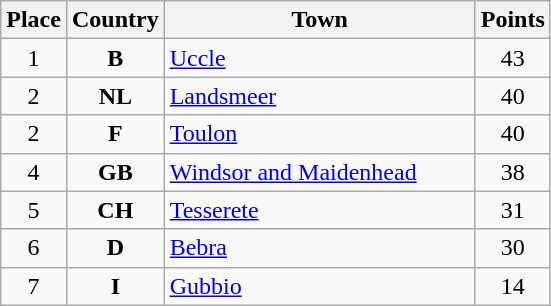<table class="wikitable">
<tr>
<th width="25">Place</th>
<th width="25">Country</th>
<th width="200">Town</th>
<th width="25">Points</th>
</tr>
<tr>
<td align="center">1</td>
<td align="center"><strong>B</strong></td>
<td align="left"><a href='#'>Uccle</a></td>
<td align="center">43</td>
</tr>
<tr>
<td align="center">2</td>
<td align="center"><strong>NL</strong></td>
<td align="left"><a href='#'>Landsmeer</a></td>
<td align="center">40</td>
</tr>
<tr>
<td align="center">2</td>
<td align="center"><strong>F</strong></td>
<td align="left"><a href='#'>Toulon</a></td>
<td align="center">40</td>
</tr>
<tr>
<td align="center">4</td>
<td align="center"><strong>GB</strong></td>
<td align="left"><a href='#'>Windsor and Maidenhead</a></td>
<td align="center">38</td>
</tr>
<tr>
<td align="center">5</td>
<td align="center"><strong>CH</strong></td>
<td align="left"><a href='#'>Tesserete</a></td>
<td align="center">31</td>
</tr>
<tr>
<td align="center">6</td>
<td align="center"><strong>D</strong></td>
<td align="left"><a href='#'>Bebra</a></td>
<td align="center">30</td>
</tr>
<tr>
<td align="center">7</td>
<td align="center"><strong>I</strong></td>
<td align="left"><a href='#'>Gubbio</a></td>
<td align="center">14</td>
</tr>
</table>
